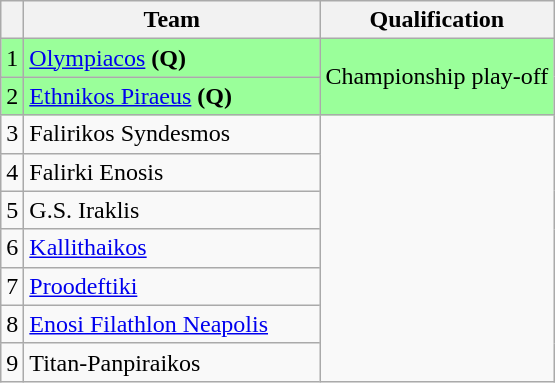<table class="wikitable" style="text-align: center; font-size:100%">
<tr>
<th></th>
<th width=190>Team</th>
<th>Qualification</th>
</tr>
<tr bgcolor=#9AFF9A>
<td>1</td>
<td align=left><a href='#'>Olympiacos</a> <strong>(Q)</strong></td>
<td rowspan=2>Championship play-off</td>
</tr>
<tr bgcolor=#9AFF9A>
<td>2</td>
<td align=left><a href='#'>Ethnikos Piraeus</a> <strong>(Q)</strong></td>
</tr>
<tr>
<td>3</td>
<td align=left>Falirikos Syndesmos</td>
<td rowspan=7></td>
</tr>
<tr>
<td>4</td>
<td align=left>Falirki Enosis</td>
</tr>
<tr>
<td>5</td>
<td align=left>G.S. Iraklis</td>
</tr>
<tr>
<td>6</td>
<td align=left><a href='#'>Kallithaikos</a></td>
</tr>
<tr>
<td>7</td>
<td align=left><a href='#'>Proodeftiki</a></td>
</tr>
<tr>
<td>8</td>
<td align=left><a href='#'>Enosi Filathlon Neapolis</a></td>
</tr>
<tr>
<td>9</td>
<td align=left>Titan-Panpiraikos</td>
</tr>
</table>
